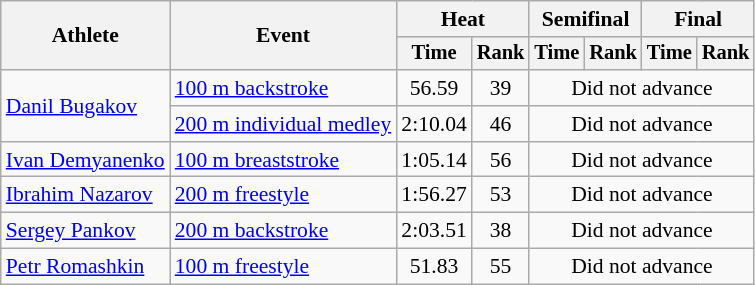<table class=wikitable style="font-size:90%">
<tr>
<th rowspan="2">Athlete</th>
<th rowspan="2">Event</th>
<th colspan="2">Heat</th>
<th colspan="2">Semifinal</th>
<th colspan="2">Final</th>
</tr>
<tr style="font-size:95%">
<th>Time</th>
<th>Rank</th>
<th>Time</th>
<th>Rank</th>
<th>Time</th>
<th>Rank</th>
</tr>
<tr align=center>
<td align=left rowspan=2><a href='#'>Danil Bugakov</a></td>
<td align=left><a href='#'>100 m backstroke</a></td>
<td>56.59</td>
<td>39</td>
<td colspan=4>Did not advance</td>
</tr>
<tr align=center>
<td align=left><a href='#'>200 m individual medley</a></td>
<td>2:10.04</td>
<td>46</td>
<td colspan=4>Did not advance</td>
</tr>
<tr align=center>
<td align=left><a href='#'>Ivan Demyanenko</a></td>
<td align=left><a href='#'>100 m breaststroke</a></td>
<td>1:05.14</td>
<td>56</td>
<td colspan=4>Did not advance</td>
</tr>
<tr align=center>
<td align=left><a href='#'>Ibrahim Nazarov</a></td>
<td align=left><a href='#'>200 m freestyle</a></td>
<td>1:56.27</td>
<td>53</td>
<td colspan=4>Did not advance</td>
</tr>
<tr align=center>
<td align=left><a href='#'>Sergey Pankov</a></td>
<td align=left><a href='#'>200 m backstroke</a></td>
<td>2:03.51</td>
<td>38</td>
<td colspan=4>Did not advance</td>
</tr>
<tr align=center>
<td align=left><a href='#'>Petr Romashkin</a></td>
<td align=left><a href='#'>100 m freestyle</a></td>
<td>51.83</td>
<td>55</td>
<td colspan=4>Did not advance</td>
</tr>
</table>
